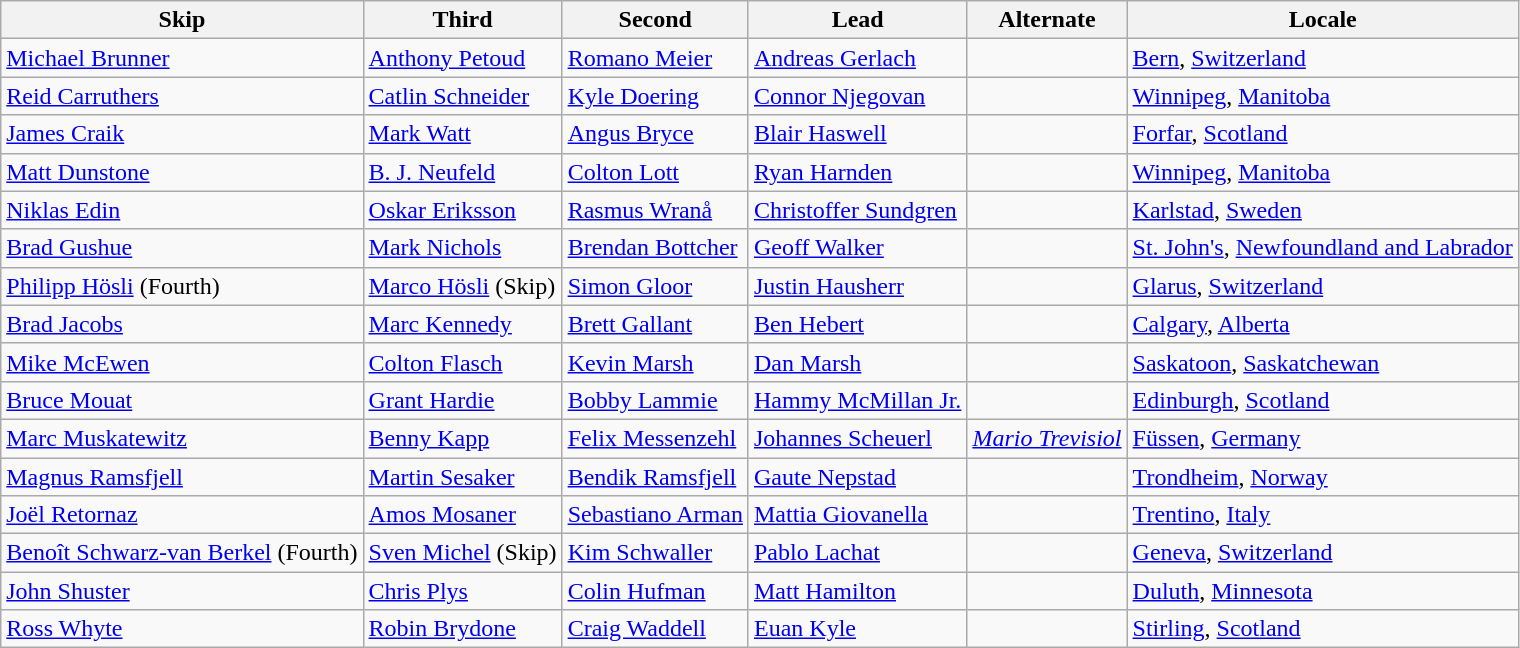<table class=wikitable>
<tr>
<th scope="col">Skip</th>
<th scope="col">Third</th>
<th scope="col">Second</th>
<th scope="col">Lead</th>
<th scope="col">Alternate</th>
<th scope="col">Locale</th>
</tr>
<tr>
<td><a href='#'>Michael Brunner</a></td>
<td><a href='#'>Anthony Petoud</a></td>
<td><a href='#'>Romano Meier</a></td>
<td><a href='#'>Andreas Gerlach</a></td>
<td></td>
<td> <a href='#'>Bern</a>, <a href='#'>Switzerland</a></td>
</tr>
<tr>
<td><a href='#'>Reid Carruthers</a></td>
<td><a href='#'>Catlin Schneider</a></td>
<td><a href='#'>Kyle Doering</a></td>
<td><a href='#'>Connor Njegovan</a></td>
<td></td>
<td> <a href='#'>Winnipeg</a>, <a href='#'>Manitoba</a></td>
</tr>
<tr>
<td><a href='#'>James Craik</a></td>
<td><a href='#'>Mark Watt</a></td>
<td><a href='#'>Angus Bryce</a></td>
<td><a href='#'>Blair Haswell</a></td>
<td></td>
<td> <a href='#'>Forfar</a>, <a href='#'>Scotland</a></td>
</tr>
<tr>
<td><a href='#'>Matt Dunstone</a></td>
<td><a href='#'>B. J. Neufeld</a></td>
<td><a href='#'>Colton Lott</a></td>
<td><a href='#'>Ryan Harnden</a></td>
<td></td>
<td> <a href='#'>Winnipeg</a>, <a href='#'>Manitoba</a></td>
</tr>
<tr>
<td><a href='#'>Niklas Edin</a></td>
<td><a href='#'>Oskar Eriksson</a></td>
<td><a href='#'>Rasmus Wranå</a></td>
<td><a href='#'>Christoffer Sundgren</a></td>
<td></td>
<td> <a href='#'>Karlstad</a>, <a href='#'>Sweden</a></td>
</tr>
<tr>
<td><a href='#'>Brad Gushue</a></td>
<td><a href='#'>Mark Nichols</a></td>
<td><a href='#'>Brendan Bottcher</a></td>
<td><a href='#'>Geoff Walker</a></td>
<td></td>
<td> <a href='#'>St. John's</a>, <a href='#'>Newfoundland and Labrador</a></td>
</tr>
<tr>
<td><a href='#'>Philipp Hösli</a> (Fourth)</td>
<td><a href='#'>Marco Hösli</a> (Skip)</td>
<td><a href='#'>Simon Gloor</a></td>
<td><a href='#'>Justin Hausherr</a></td>
<td></td>
<td> <a href='#'>Glarus</a>, <a href='#'>Switzerland</a></td>
</tr>
<tr>
<td><a href='#'>Brad Jacobs</a></td>
<td><a href='#'>Marc Kennedy</a></td>
<td><a href='#'>Brett Gallant</a></td>
<td><a href='#'>Ben Hebert</a></td>
<td></td>
<td> <a href='#'>Calgary</a>, <a href='#'>Alberta</a></td>
</tr>
<tr>
<td><a href='#'>Mike McEwen</a></td>
<td><a href='#'>Colton Flasch</a></td>
<td><a href='#'>Kevin Marsh</a></td>
<td><a href='#'>Dan Marsh</a></td>
<td></td>
<td> <a href='#'>Saskatoon</a>, <a href='#'>Saskatchewan</a></td>
</tr>
<tr>
<td><a href='#'>Bruce Mouat</a></td>
<td><a href='#'>Grant Hardie</a></td>
<td><a href='#'>Bobby Lammie</a></td>
<td><a href='#'>Hammy McMillan Jr.</a></td>
<td></td>
<td> <a href='#'>Edinburgh</a>, <a href='#'>Scotland</a></td>
</tr>
<tr>
<td><a href='#'>Marc Muskatewitz</a></td>
<td><a href='#'>Benny Kapp</a></td>
<td><a href='#'>Felix Messenzehl</a></td>
<td><a href='#'>Johannes Scheuerl</a></td>
<td><em><a href='#'>Mario Trevisiol</a></em></td>
<td> <a href='#'>Füssen</a>, <a href='#'>Germany</a></td>
</tr>
<tr>
<td><a href='#'>Magnus Ramsfjell</a></td>
<td><a href='#'>Martin Sesaker</a></td>
<td><a href='#'>Bendik Ramsfjell</a></td>
<td><a href='#'>Gaute Nepstad</a></td>
<td></td>
<td> <a href='#'>Trondheim</a>, <a href='#'>Norway</a></td>
</tr>
<tr>
<td><a href='#'>Joël Retornaz</a></td>
<td><a href='#'>Amos Mosaner</a></td>
<td><a href='#'>Sebastiano Arman</a></td>
<td><a href='#'>Mattia Giovanella</a></td>
<td></td>
<td> <a href='#'>Trentino</a>, <a href='#'>Italy</a></td>
</tr>
<tr>
<td><a href='#'>Benoît Schwarz-van Berkel</a> (Fourth)</td>
<td><a href='#'>Sven Michel</a> (Skip)</td>
<td><a href='#'>Kim Schwaller</a></td>
<td><a href='#'>Pablo Lachat</a></td>
<td></td>
<td> <a href='#'>Geneva</a>, <a href='#'>Switzerland</a></td>
</tr>
<tr>
<td><a href='#'>John Shuster</a></td>
<td><a href='#'>Chris Plys</a></td>
<td><a href='#'>Colin Hufman</a></td>
<td><a href='#'>Matt Hamilton</a></td>
<td></td>
<td> <a href='#'>Duluth</a>, <a href='#'>Minnesota</a></td>
</tr>
<tr>
<td><a href='#'>Ross Whyte</a></td>
<td><a href='#'>Robin Brydone</a></td>
<td><a href='#'>Craig Waddell</a></td>
<td><a href='#'>Euan Kyle</a></td>
<td></td>
<td> <a href='#'>Stirling</a>, <a href='#'>Scotland</a></td>
</tr>
</table>
